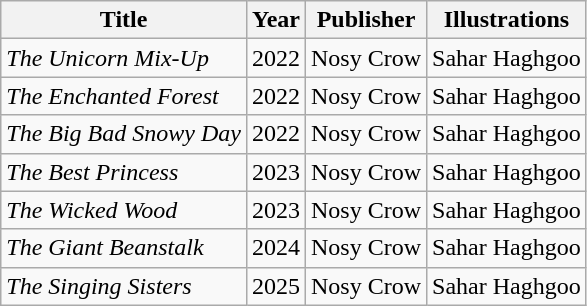<table class="wikitable">
<tr>
<th>Title</th>
<th>Year</th>
<th>Publisher</th>
<th>Illustrations</th>
</tr>
<tr>
<td><em>The Unicorn Mix-Up</em></td>
<td>2022</td>
<td>Nosy Crow</td>
<td>Sahar Haghgoo</td>
</tr>
<tr>
<td><em>The Enchanted Forest</em></td>
<td>2022</td>
<td>Nosy Crow</td>
<td>Sahar Haghgoo</td>
</tr>
<tr>
<td><em>The Big Bad Snowy Day</em></td>
<td>2022</td>
<td>Nosy Crow</td>
<td>Sahar Haghgoo</td>
</tr>
<tr>
<td><em>The Best Princess</em></td>
<td>2023</td>
<td>Nosy Crow</td>
<td>Sahar Haghgoo</td>
</tr>
<tr>
<td><em>The Wicked Wood</em></td>
<td>2023</td>
<td>Nosy Crow</td>
<td>Sahar Haghgoo</td>
</tr>
<tr>
<td><em>The Giant Beanstalk</em></td>
<td>2024</td>
<td>Nosy Crow</td>
<td>Sahar Haghgoo</td>
</tr>
<tr>
<td><em>The Singing Sisters</em></td>
<td>2025</td>
<td>Nosy Crow</td>
<td>Sahar Haghgoo</td>
</tr>
</table>
